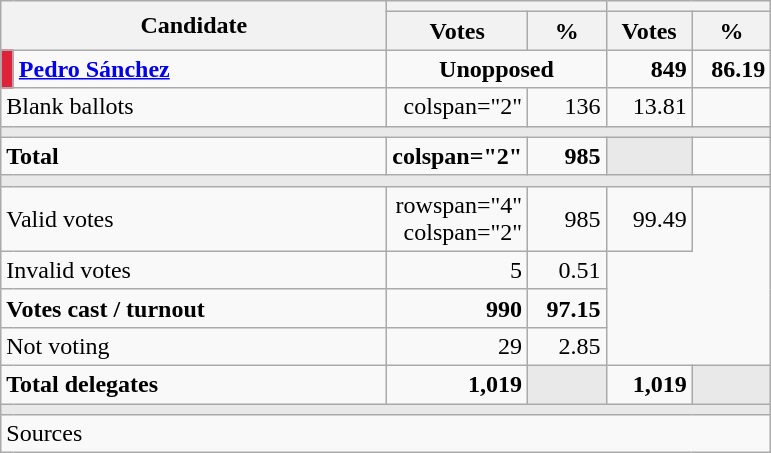<table class="wikitable" style="text-align:right;">
<tr>
<th rowspan="2" colspan="2" width="250">Candidate</th>
<th colspan="2"></th>
<th colspan="2"></th>
</tr>
<tr>
<th width="50">Votes</th>
<th width="45">%</th>
<th width="50">Votes</th>
<th width="45">%</th>
</tr>
<tr>
<td width="1" style="color:inherit;background:#DD2239"></td>
<td align="left"><strong><a href='#'>Pedro Sánchez</a></strong></td>
<td colspan="2" align="center"><strong>Unopposed</strong></td>
<td><strong>849</strong></td>
<td><strong>86.19</strong></td>
</tr>
<tr>
<td align="left" colspan="2">Blank ballots</td>
<td>colspan="2" </td>
<td>136</td>
<td>13.81</td>
</tr>
<tr>
<td colspan="6" bgcolor="#E9E9E9"></td>
</tr>
<tr style="font-weight:bold;">
<td align="left" colspan="2">Total</td>
<td>colspan="2" </td>
<td>985</td>
<td bgcolor="#E9E9E9"></td>
</tr>
<tr>
<td colspan="6" bgcolor="#E9E9E9"></td>
</tr>
<tr>
<td align="left" colspan="2">Valid votes</td>
<td>rowspan="4" colspan="2" </td>
<td>985</td>
<td>99.49</td>
</tr>
<tr>
<td align="left" colspan="2">Invalid votes</td>
<td>5</td>
<td>0.51</td>
</tr>
<tr style="font-weight:bold;">
<td align="left" colspan="2">Votes cast / turnout</td>
<td>990</td>
<td>97.15</td>
</tr>
<tr>
<td align="left" colspan="2">Not voting</td>
<td>29</td>
<td>2.85</td>
</tr>
<tr style="font-weight:bold;">
<td align="left" colspan="2">Total delegates</td>
<td>1,019</td>
<td bgcolor="#E9E9E9"></td>
<td>1,019</td>
<td bgcolor="#E9E9E9"></td>
</tr>
<tr>
<td colspan="6" bgcolor="#E9E9E9"></td>
</tr>
<tr>
<td align="left" colspan="6">Sources</td>
</tr>
</table>
